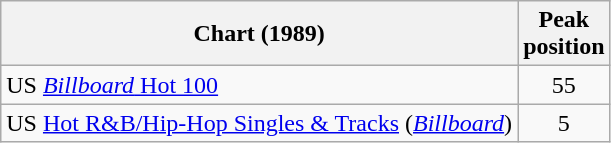<table class="wikitable sortable">
<tr>
<th>Chart (1989)</th>
<th>Peak<br>position</th>
</tr>
<tr>
<td>US <a href='#'><em>Billboard</em> Hot 100</a></td>
<td align=center>55</td>
</tr>
<tr>
<td>US <a href='#'>Hot R&B/Hip-Hop Singles & Tracks</a> (<em><a href='#'>Billboard</a></em>)</td>
<td align=center>5</td>
</tr>
</table>
